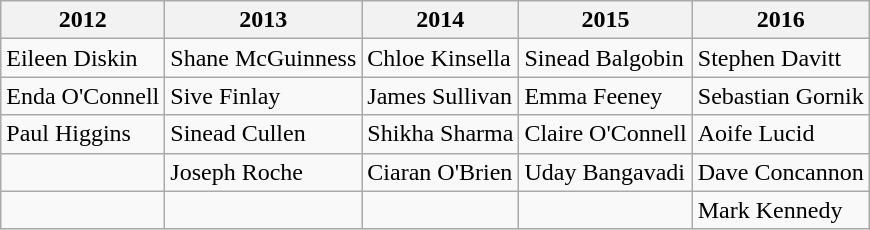<table class="wikitable">
<tr>
<th>2012</th>
<th>2013</th>
<th>2014</th>
<th>2015</th>
<th>2016</th>
</tr>
<tr>
<td>Eileen Diskin</td>
<td>Shane McGuinness</td>
<td>Chloe Kinsella</td>
<td>Sinead Balgobin</td>
<td>Stephen Davitt</td>
</tr>
<tr>
<td>Enda O'Connell</td>
<td>Sive Finlay</td>
<td>James Sullivan</td>
<td>Emma Feeney</td>
<td>Sebastian Gornik</td>
</tr>
<tr>
<td>Paul Higgins</td>
<td>Sinead Cullen</td>
<td>Shikha Sharma</td>
<td>Claire O'Connell</td>
<td>Aoife Lucid</td>
</tr>
<tr>
<td></td>
<td>Joseph Roche</td>
<td>Ciaran O'Brien</td>
<td>Uday Bangavadi</td>
<td>Dave Concannon</td>
</tr>
<tr>
<td></td>
<td></td>
<td></td>
<td></td>
<td>Mark Kennedy</td>
</tr>
</table>
